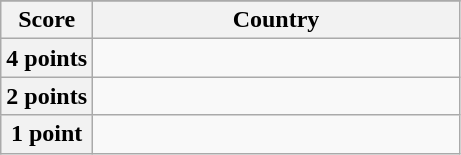<table class="wikitable">
<tr>
</tr>
<tr>
<th scope="col" width=20%>Score</th>
<th scope="col">Country</th>
</tr>
<tr>
<th scope="row">4 points</th>
<td></td>
</tr>
<tr>
<th scope="row">2 points</th>
<td></td>
</tr>
<tr>
<th scope="row">1 point</th>
<td></td>
</tr>
</table>
